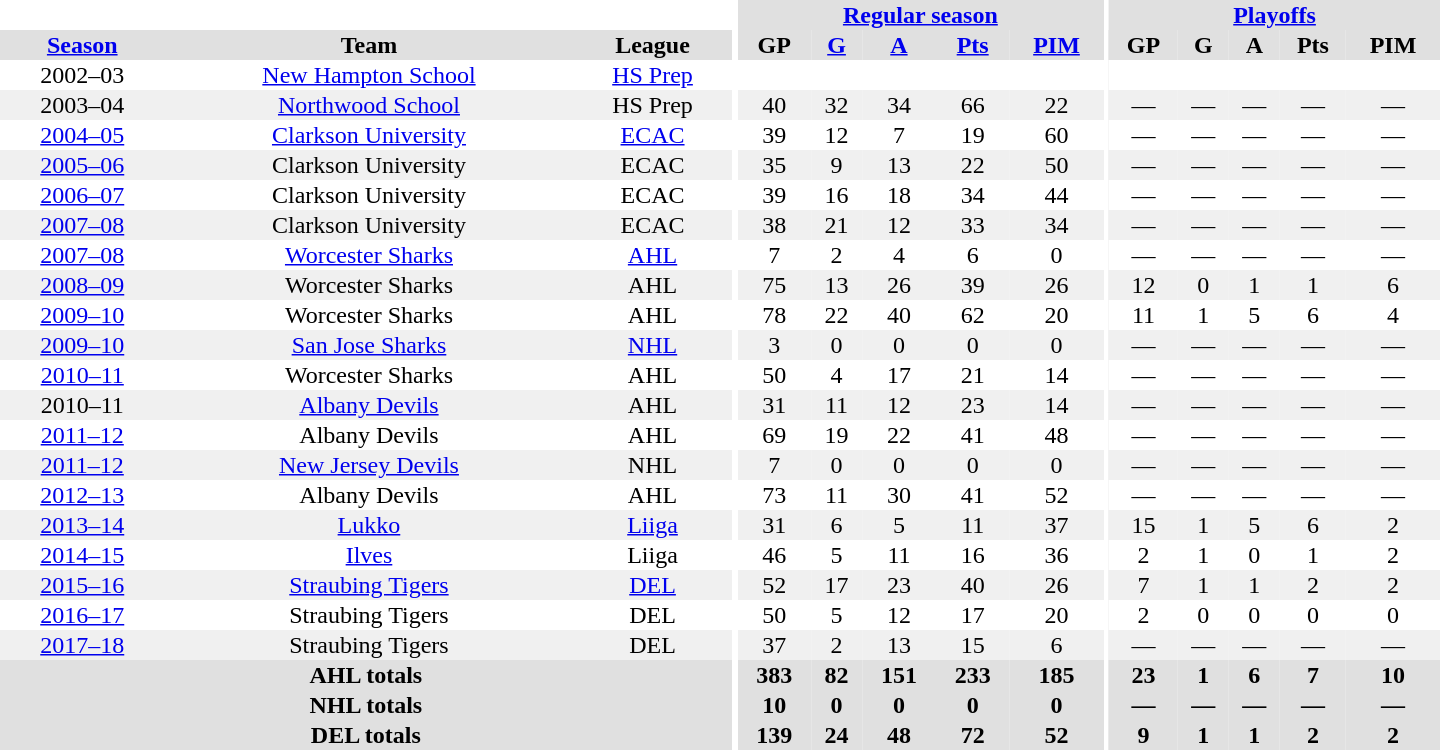<table style="text-align:center; width:60em" cellspacing="0" cellpadding="1" border="0">
<tr bgcolor="#e0e0e0">
<th colspan="3" bgcolor="#ffffff"></th>
<th rowspan="103" bgcolor="#ffffff"></th>
<th colspan="5"><a href='#'>Regular season</a></th>
<th rowspan="103" bgcolor="#ffffff"></th>
<th colspan="5"><a href='#'>Playoffs</a></th>
</tr>
<tr bgcolor="#e0e0e0">
<th><a href='#'>Season</a></th>
<th>Team</th>
<th>League</th>
<th>GP</th>
<th><a href='#'>G</a></th>
<th><a href='#'>A</a></th>
<th><a href='#'>Pts</a></th>
<th><a href='#'>PIM</a></th>
<th>GP</th>
<th>G</th>
<th>A</th>
<th>Pts</th>
<th>PIM</th>
</tr>
<tr>
<td>2002–03</td>
<td><a href='#'>New Hampton School</a></td>
<td><a href='#'>HS Prep</a></td>
</tr>
<tr bgcolor="#f0f0f0">
<td>2003–04</td>
<td><a href='#'>Northwood School</a></td>
<td>HS Prep</td>
<td>40</td>
<td>32</td>
<td>34</td>
<td>66</td>
<td>22</td>
<td>—</td>
<td>—</td>
<td>—</td>
<td>—</td>
<td>—</td>
</tr>
<tr>
<td><a href='#'>2004–05</a></td>
<td><a href='#'>Clarkson University</a></td>
<td><a href='#'>ECAC</a></td>
<td>39</td>
<td>12</td>
<td>7</td>
<td>19</td>
<td>60</td>
<td>—</td>
<td>—</td>
<td>—</td>
<td>—</td>
<td>—</td>
</tr>
<tr bgcolor="#f0f0f0">
<td><a href='#'>2005–06</a></td>
<td>Clarkson University</td>
<td>ECAC</td>
<td>35</td>
<td>9</td>
<td>13</td>
<td>22</td>
<td>50</td>
<td>—</td>
<td>—</td>
<td>—</td>
<td>—</td>
<td>—</td>
</tr>
<tr>
<td><a href='#'>2006–07</a></td>
<td>Clarkson University</td>
<td>ECAC</td>
<td>39</td>
<td>16</td>
<td>18</td>
<td>34</td>
<td>44</td>
<td>—</td>
<td>—</td>
<td>—</td>
<td>—</td>
<td>—</td>
</tr>
<tr bgcolor="#f0f0f0">
<td><a href='#'>2007–08</a></td>
<td>Clarkson University</td>
<td>ECAC</td>
<td>38</td>
<td>21</td>
<td>12</td>
<td>33</td>
<td>34</td>
<td>—</td>
<td>—</td>
<td>—</td>
<td>—</td>
<td>—</td>
</tr>
<tr>
<td><a href='#'>2007–08</a></td>
<td><a href='#'>Worcester Sharks</a></td>
<td><a href='#'>AHL</a></td>
<td>7</td>
<td>2</td>
<td>4</td>
<td>6</td>
<td>0</td>
<td>—</td>
<td>—</td>
<td>—</td>
<td>—</td>
<td>—</td>
</tr>
<tr bgcolor="#f0f0f0">
<td><a href='#'>2008–09</a></td>
<td>Worcester Sharks</td>
<td>AHL</td>
<td>75</td>
<td>13</td>
<td>26</td>
<td>39</td>
<td>26</td>
<td>12</td>
<td>0</td>
<td>1</td>
<td>1</td>
<td>6</td>
</tr>
<tr>
<td><a href='#'>2009–10</a></td>
<td>Worcester Sharks</td>
<td>AHL</td>
<td>78</td>
<td>22</td>
<td>40</td>
<td>62</td>
<td>20</td>
<td>11</td>
<td>1</td>
<td>5</td>
<td>6</td>
<td>4</td>
</tr>
<tr bgcolor="#f0f0f0">
<td><a href='#'>2009–10</a></td>
<td><a href='#'>San Jose Sharks</a></td>
<td><a href='#'>NHL</a></td>
<td>3</td>
<td>0</td>
<td>0</td>
<td>0</td>
<td>0</td>
<td>—</td>
<td>—</td>
<td>—</td>
<td>—</td>
<td>—</td>
</tr>
<tr>
<td><a href='#'>2010–11</a></td>
<td>Worcester Sharks</td>
<td>AHL</td>
<td>50</td>
<td>4</td>
<td>17</td>
<td>21</td>
<td>14</td>
<td>—</td>
<td>—</td>
<td>—</td>
<td>—</td>
<td>—</td>
</tr>
<tr bgcolor="#f0f0f0">
<td>2010–11</td>
<td><a href='#'>Albany Devils</a></td>
<td>AHL</td>
<td>31</td>
<td>11</td>
<td>12</td>
<td>23</td>
<td>14</td>
<td>—</td>
<td>—</td>
<td>—</td>
<td>—</td>
<td>—</td>
</tr>
<tr>
<td><a href='#'>2011–12</a></td>
<td>Albany Devils</td>
<td>AHL</td>
<td>69</td>
<td>19</td>
<td>22</td>
<td>41</td>
<td>48</td>
<td>—</td>
<td>—</td>
<td>—</td>
<td>—</td>
<td>—</td>
</tr>
<tr bgcolor="#f0f0f0">
<td><a href='#'>2011–12</a></td>
<td><a href='#'>New Jersey Devils</a></td>
<td>NHL</td>
<td>7</td>
<td>0</td>
<td>0</td>
<td>0</td>
<td>0</td>
<td>—</td>
<td>—</td>
<td>—</td>
<td>—</td>
<td>—</td>
</tr>
<tr>
<td><a href='#'>2012–13</a></td>
<td>Albany Devils</td>
<td>AHL</td>
<td>73</td>
<td>11</td>
<td>30</td>
<td>41</td>
<td>52</td>
<td>—</td>
<td>—</td>
<td>—</td>
<td>—</td>
<td>—</td>
</tr>
<tr bgcolor="#f0f0f0">
<td><a href='#'>2013–14</a></td>
<td><a href='#'>Lukko</a></td>
<td><a href='#'>Liiga</a></td>
<td>31</td>
<td>6</td>
<td>5</td>
<td>11</td>
<td>37</td>
<td>15</td>
<td>1</td>
<td>5</td>
<td>6</td>
<td>2</td>
</tr>
<tr>
<td><a href='#'>2014–15</a></td>
<td><a href='#'>Ilves</a></td>
<td>Liiga</td>
<td>46</td>
<td>5</td>
<td>11</td>
<td>16</td>
<td>36</td>
<td>2</td>
<td>1</td>
<td>0</td>
<td>1</td>
<td>2</td>
</tr>
<tr bgcolor="#f0f0f0">
<td><a href='#'>2015–16</a></td>
<td><a href='#'>Straubing Tigers</a></td>
<td><a href='#'>DEL</a></td>
<td>52</td>
<td>17</td>
<td>23</td>
<td>40</td>
<td>26</td>
<td>7</td>
<td>1</td>
<td>1</td>
<td>2</td>
<td>2</td>
</tr>
<tr>
<td><a href='#'>2016–17</a></td>
<td>Straubing Tigers</td>
<td>DEL</td>
<td>50</td>
<td>5</td>
<td>12</td>
<td>17</td>
<td>20</td>
<td>2</td>
<td>0</td>
<td>0</td>
<td>0</td>
<td>0</td>
</tr>
<tr bgcolor="#f0f0f0">
<td><a href='#'>2017–18</a></td>
<td>Straubing Tigers</td>
<td>DEL</td>
<td>37</td>
<td>2</td>
<td>13</td>
<td>15</td>
<td>6</td>
<td>—</td>
<td>—</td>
<td>—</td>
<td>—</td>
<td>—</td>
</tr>
<tr bgcolor="#e0e0e0">
<th colspan="3">AHL totals</th>
<th>383</th>
<th>82</th>
<th>151</th>
<th>233</th>
<th>185</th>
<th>23</th>
<th>1</th>
<th>6</th>
<th>7</th>
<th>10</th>
</tr>
<tr bgcolor="#e0e0e0">
<th colspan="3">NHL totals</th>
<th>10</th>
<th>0</th>
<th>0</th>
<th>0</th>
<th>0</th>
<th>—</th>
<th>—</th>
<th>—</th>
<th>—</th>
<th>—</th>
</tr>
<tr bgcolor="#e0e0e0">
<th colspan="3">DEL totals</th>
<th>139</th>
<th>24</th>
<th>48</th>
<th>72</th>
<th>52</th>
<th>9</th>
<th>1</th>
<th>1</th>
<th>2</th>
<th>2</th>
</tr>
</table>
